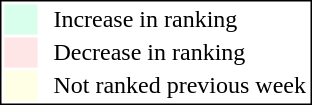<table style="border:1px solid black; float:right;">
<tr>
<td style="background:#D8FFEB; width:20px;"></td>
<td> </td>
<td>Increase in ranking</td>
</tr>
<tr>
<td style="background:#FFE6E6; width:20px;"></td>
<td> </td>
<td>Decrease in ranking</td>
</tr>
<tr>
<td style="background:#FFFFE6; width:20px;"></td>
<td> </td>
<td>Not ranked previous week</td>
</tr>
</table>
